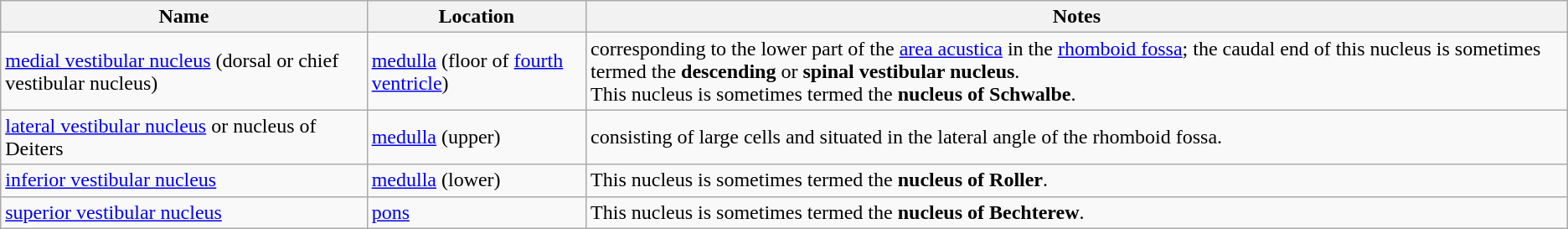<table class="wikitable">
<tr>
<th>Name</th>
<th>Location</th>
<th>Notes</th>
</tr>
<tr>
<td><a href='#'>medial vestibular nucleus</a> (dorsal or chief vestibular nucleus)</td>
<td><a href='#'>medulla</a> (floor of <a href='#'>fourth ventricle</a>)</td>
<td>corresponding to the lower part of the <a href='#'>area acustica</a> in the <a href='#'>rhomboid fossa</a>; the caudal end of this nucleus is sometimes termed the <strong>descending</strong> or <strong>spinal vestibular nucleus</strong>.<br>This nucleus is sometimes termed the <strong>nucleus of Schwalbe</strong>.</td>
</tr>
<tr>
<td><a href='#'>lateral vestibular nucleus</a> or nucleus of Deiters</td>
<td><a href='#'>medulla</a> (upper)</td>
<td>consisting of large cells and situated in the lateral angle of the rhomboid fossa.</td>
</tr>
<tr>
<td><a href='#'>inferior vestibular nucleus</a></td>
<td><a href='#'>medulla</a> (lower)</td>
<td>This nucleus is sometimes termed the <strong>nucleus of Roller</strong>.</td>
</tr>
<tr>
<td><a href='#'>superior vestibular nucleus</a></td>
<td><a href='#'>pons</a></td>
<td>This nucleus is sometimes termed the <strong>nucleus of Bechterew</strong>.</td>
</tr>
</table>
